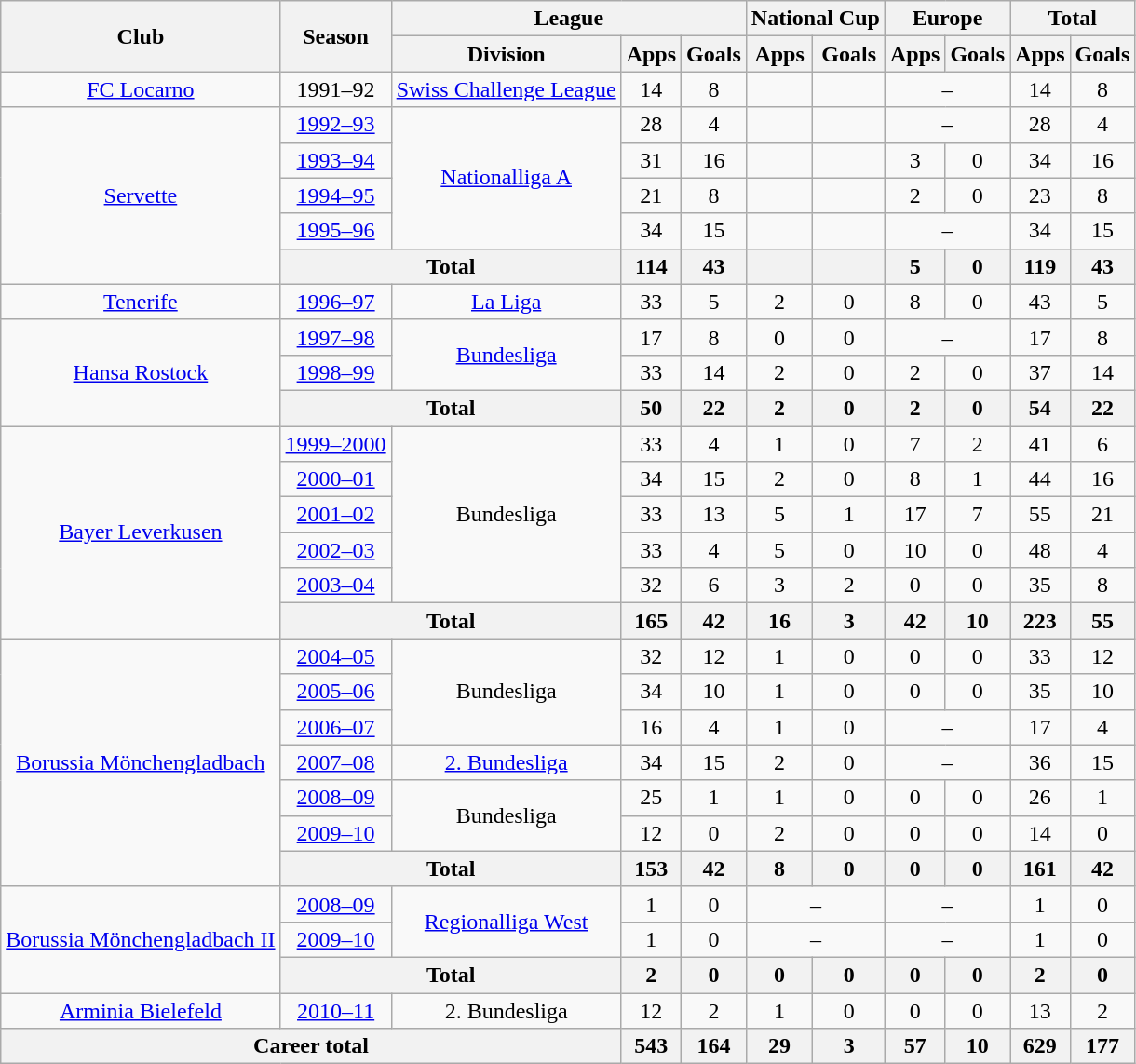<table class="wikitable" style="text-align:center">
<tr>
<th rowspan="2">Club</th>
<th rowspan="2">Season</th>
<th colspan="3">League</th>
<th colspan="2">National Cup</th>
<th colspan="2">Europe</th>
<th colspan="2">Total</th>
</tr>
<tr>
<th>Division</th>
<th>Apps</th>
<th>Goals</th>
<th>Apps</th>
<th>Goals</th>
<th>Apps</th>
<th>Goals</th>
<th>Apps</th>
<th>Goals</th>
</tr>
<tr>
<td><a href='#'>FC Locarno</a></td>
<td>1991–92</td>
<td><a href='#'>Swiss Challenge League</a></td>
<td>14</td>
<td>8</td>
<td></td>
<td></td>
<td colspan="2">–</td>
<td>14</td>
<td>8</td>
</tr>
<tr>
<td rowspan="5"><a href='#'>Servette</a></td>
<td><a href='#'>1992–93</a></td>
<td rowspan="4"><a href='#'>Nationalliga A</a></td>
<td>28</td>
<td>4</td>
<td></td>
<td></td>
<td colspan="2">–</td>
<td>28</td>
<td>4</td>
</tr>
<tr>
<td><a href='#'>1993–94</a></td>
<td>31</td>
<td>16</td>
<td></td>
<td></td>
<td>3</td>
<td>0</td>
<td>34</td>
<td>16</td>
</tr>
<tr>
<td><a href='#'>1994–95</a></td>
<td>21</td>
<td>8</td>
<td></td>
<td></td>
<td>2</td>
<td>0</td>
<td>23</td>
<td>8</td>
</tr>
<tr>
<td><a href='#'>1995–96</a></td>
<td>34</td>
<td>15</td>
<td></td>
<td></td>
<td colspan="2">–</td>
<td>34</td>
<td>15</td>
</tr>
<tr>
<th colspan="2">Total</th>
<th>114</th>
<th>43</th>
<th></th>
<th></th>
<th>5</th>
<th>0</th>
<th>119</th>
<th>43</th>
</tr>
<tr>
<td><a href='#'>Tenerife</a></td>
<td><a href='#'>1996–97</a></td>
<td><a href='#'>La Liga</a></td>
<td>33</td>
<td>5</td>
<td>2</td>
<td>0</td>
<td>8</td>
<td>0</td>
<td>43</td>
<td>5</td>
</tr>
<tr>
<td rowspan="3"><a href='#'>Hansa Rostock</a></td>
<td><a href='#'>1997–98</a></td>
<td rowspan="2"><a href='#'>Bundesliga</a></td>
<td>17</td>
<td>8</td>
<td>0</td>
<td>0</td>
<td colspan="2">–</td>
<td>17</td>
<td>8</td>
</tr>
<tr>
<td><a href='#'>1998–99</a></td>
<td>33</td>
<td>14</td>
<td>2</td>
<td>0</td>
<td>2</td>
<td>0</td>
<td>37</td>
<td>14</td>
</tr>
<tr>
<th colspan="2">Total</th>
<th>50</th>
<th>22</th>
<th>2</th>
<th>0</th>
<th>2</th>
<th>0</th>
<th>54</th>
<th>22</th>
</tr>
<tr>
<td rowspan="6"><a href='#'>Bayer Leverkusen</a></td>
<td><a href='#'>1999–2000</a></td>
<td rowspan="5">Bundesliga</td>
<td>33</td>
<td>4</td>
<td>1</td>
<td>0</td>
<td>7</td>
<td>2</td>
<td>41</td>
<td>6</td>
</tr>
<tr>
<td><a href='#'>2000–01</a></td>
<td>34</td>
<td>15</td>
<td>2</td>
<td>0</td>
<td>8</td>
<td>1</td>
<td>44</td>
<td>16</td>
</tr>
<tr>
<td><a href='#'>2001–02</a></td>
<td>33</td>
<td>13</td>
<td>5</td>
<td>1</td>
<td>17</td>
<td>7</td>
<td>55</td>
<td>21</td>
</tr>
<tr>
<td><a href='#'>2002–03</a></td>
<td>33</td>
<td>4</td>
<td>5</td>
<td>0</td>
<td>10</td>
<td>0</td>
<td>48</td>
<td>4</td>
</tr>
<tr>
<td><a href='#'>2003–04</a></td>
<td>32</td>
<td>6</td>
<td>3</td>
<td>2</td>
<td>0</td>
<td>0</td>
<td>35</td>
<td>8</td>
</tr>
<tr>
<th colspan="2">Total</th>
<th>165</th>
<th>42</th>
<th>16</th>
<th>3</th>
<th>42</th>
<th>10</th>
<th>223</th>
<th>55</th>
</tr>
<tr>
<td rowspan="7"><a href='#'>Borussia Mönchengladbach</a></td>
<td><a href='#'>2004–05</a></td>
<td rowspan="3">Bundesliga</td>
<td>32</td>
<td>12</td>
<td>1</td>
<td>0</td>
<td>0</td>
<td>0</td>
<td>33</td>
<td>12</td>
</tr>
<tr>
<td><a href='#'>2005–06</a></td>
<td>34</td>
<td>10</td>
<td>1</td>
<td>0</td>
<td>0</td>
<td>0</td>
<td>35</td>
<td>10</td>
</tr>
<tr>
<td><a href='#'>2006–07</a></td>
<td>16</td>
<td>4</td>
<td>1</td>
<td>0</td>
<td colspan="2">–</td>
<td>17</td>
<td>4</td>
</tr>
<tr>
<td><a href='#'>2007–08</a></td>
<td><a href='#'>2. Bundesliga</a></td>
<td>34</td>
<td>15</td>
<td>2</td>
<td>0</td>
<td colspan="2">–</td>
<td>36</td>
<td>15</td>
</tr>
<tr>
<td><a href='#'>2008–09</a></td>
<td rowspan="2">Bundesliga</td>
<td>25</td>
<td>1</td>
<td>1</td>
<td>0</td>
<td>0</td>
<td>0</td>
<td>26</td>
<td>1</td>
</tr>
<tr>
<td><a href='#'>2009–10</a></td>
<td>12</td>
<td>0</td>
<td>2</td>
<td>0</td>
<td>0</td>
<td>0</td>
<td>14</td>
<td>0</td>
</tr>
<tr>
<th colspan="2">Total</th>
<th>153</th>
<th>42</th>
<th>8</th>
<th>0</th>
<th>0</th>
<th>0</th>
<th>161</th>
<th>42</th>
</tr>
<tr>
<td rowspan="3"><a href='#'>Borussia Mönchengladbach II</a></td>
<td><a href='#'>2008–09</a></td>
<td rowspan="2"><a href='#'>Regionalliga West</a></td>
<td>1</td>
<td>0</td>
<td colspan="2">–</td>
<td colspan="2">–</td>
<td>1</td>
<td>0</td>
</tr>
<tr>
<td><a href='#'>2009–10</a></td>
<td>1</td>
<td>0</td>
<td colspan="2">–</td>
<td colspan="2">–</td>
<td>1</td>
<td>0</td>
</tr>
<tr>
<th colspan="2">Total</th>
<th>2</th>
<th>0</th>
<th>0</th>
<th>0</th>
<th>0</th>
<th>0</th>
<th>2</th>
<th>0</th>
</tr>
<tr>
<td><a href='#'>Arminia Bielefeld</a></td>
<td><a href='#'>2010–11</a></td>
<td>2. Bundesliga</td>
<td>12</td>
<td>2</td>
<td>1</td>
<td>0</td>
<td>0</td>
<td>0</td>
<td>13</td>
<td>2</td>
</tr>
<tr>
<th colspan="3">Career total</th>
<th>543</th>
<th>164</th>
<th>29</th>
<th>3</th>
<th>57</th>
<th>10</th>
<th>629</th>
<th>177</th>
</tr>
</table>
